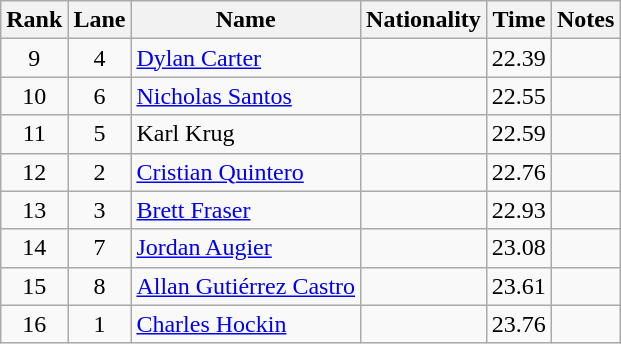<table class="wikitable sortable" style="text-align:center">
<tr>
<th>Rank</th>
<th>Lane</th>
<th>Name</th>
<th>Nationality</th>
<th>Time</th>
<th>Notes</th>
</tr>
<tr>
<td>9</td>
<td>4</td>
<td align=left><a href='#'>Dylan Carter</a></td>
<td align=left></td>
<td>22.39</td>
<td></td>
</tr>
<tr>
<td>10</td>
<td>6</td>
<td align=left><a href='#'>Nicholas Santos</a></td>
<td align=left></td>
<td>22.55</td>
<td></td>
</tr>
<tr>
<td>11</td>
<td>5</td>
<td align=left>Karl Krug</td>
<td align=left></td>
<td>22.59</td>
<td></td>
</tr>
<tr>
<td>12</td>
<td>2</td>
<td align=left><a href='#'>Cristian Quintero</a></td>
<td align=left></td>
<td>22.76</td>
<td></td>
</tr>
<tr>
<td>13</td>
<td>3</td>
<td align=left><a href='#'>Brett Fraser</a></td>
<td align=left></td>
<td>22.93</td>
<td></td>
</tr>
<tr>
<td>14</td>
<td>7</td>
<td align=left><a href='#'>Jordan Augier</a></td>
<td align=left></td>
<td>23.08</td>
<td></td>
</tr>
<tr>
<td>15</td>
<td>8</td>
<td align=left><a href='#'>Allan Gutiérrez Castro</a></td>
<td align=left></td>
<td>23.61</td>
<td></td>
</tr>
<tr>
<td>16</td>
<td>1</td>
<td align=left><a href='#'>Charles Hockin</a></td>
<td align=left></td>
<td>23.76</td>
<td></td>
</tr>
</table>
